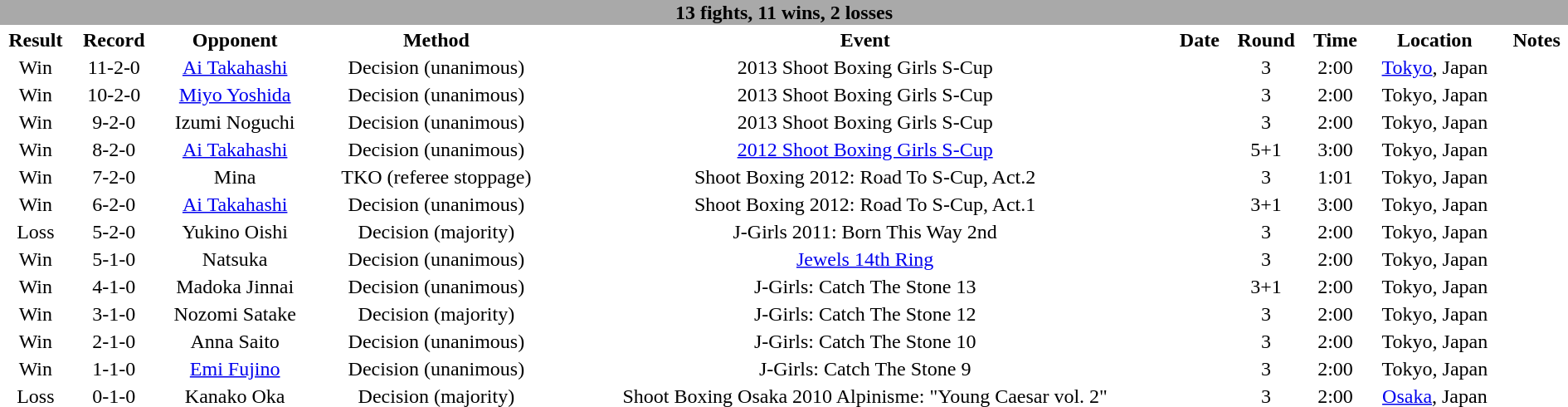<table class="toccolours" width=100% style="clear:both; margin:1.5em auto; text-align:center;">
<tr>
<th colspan=10 style="background:#A9A9A9"><span> 13 fights, 11 wins, 2 losses</span></th>
</tr>
<tr>
<th>Result</th>
<th>Record</th>
<th>Opponent</th>
<th>Method</th>
<th>Event</th>
<th>Date</th>
<th>Round</th>
<th>Time</th>
<th>Location</th>
<th>Notes</th>
</tr>
<tr>
<td>Win</td>
<td>11-2-0</td>
<td><a href='#'>Ai Takahashi</a></td>
<td>Decision (unanimous)</td>
<td>2013 Shoot Boxing Girls S-Cup</td>
<td></td>
<td>3</td>
<td>2:00</td>
<td><a href='#'>Tokyo</a>, Japan</td>
<td></td>
</tr>
<tr>
<td>Win</td>
<td>10-2-0</td>
<td><a href='#'>Miyo Yoshida</a></td>
<td>Decision (unanimous)</td>
<td>2013 Shoot Boxing Girls S-Cup</td>
<td></td>
<td>3</td>
<td>2:00</td>
<td>Tokyo, Japan</td>
<td></td>
</tr>
<tr>
<td>Win</td>
<td>9-2-0</td>
<td>Izumi Noguchi</td>
<td>Decision (unanimous)</td>
<td>2013 Shoot Boxing Girls S-Cup</td>
<td></td>
<td>3</td>
<td>2:00</td>
<td>Tokyo, Japan</td>
<td></td>
</tr>
<tr>
<td>Win</td>
<td>8-2-0</td>
<td><a href='#'>Ai Takahashi</a></td>
<td>Decision (unanimous)</td>
<td><a href='#'>2012 Shoot Boxing Girls S-Cup</a></td>
<td></td>
<td>5+1</td>
<td>3:00</td>
<td>Tokyo, Japan</td>
<td></td>
</tr>
<tr>
<td>Win</td>
<td>7-2-0</td>
<td>Mina</td>
<td>TKO (referee stoppage)</td>
<td>Shoot Boxing 2012: Road To S-Cup, Act.2</td>
<td></td>
<td>3</td>
<td>1:01</td>
<td>Tokyo, Japan</td>
<td></td>
</tr>
<tr>
<td>Win</td>
<td>6-2-0</td>
<td><a href='#'>Ai Takahashi</a></td>
<td>Decision (unanimous)</td>
<td>Shoot Boxing 2012: Road To S-Cup, Act.1</td>
<td></td>
<td>3+1</td>
<td>3:00</td>
<td>Tokyo, Japan</td>
<td></td>
</tr>
<tr>
<td>Loss</td>
<td>5-2-0</td>
<td>Yukino Oishi</td>
<td>Decision (majority)</td>
<td>J-Girls 2011: Born This Way 2nd</td>
<td></td>
<td>3</td>
<td>2:00</td>
<td>Tokyo, Japan</td>
<td></td>
</tr>
<tr>
<td>Win</td>
<td>5-1-0</td>
<td>Natsuka</td>
<td>Decision (unanimous)</td>
<td><a href='#'>Jewels 14th Ring</a></td>
<td></td>
<td>3</td>
<td>2:00</td>
<td>Tokyo, Japan</td>
<td></td>
</tr>
<tr>
<td>Win</td>
<td>4-1-0</td>
<td>Madoka Jinnai</td>
<td>Decision (unanimous)</td>
<td>J-Girls: Catch The Stone 13</td>
<td></td>
<td>3+1</td>
<td>2:00</td>
<td>Tokyo, Japan</td>
<td></td>
</tr>
<tr>
<td>Win</td>
<td>3-1-0</td>
<td>Nozomi Satake</td>
<td>Decision (majority)</td>
<td>J-Girls: Catch The Stone 12</td>
<td></td>
<td>3</td>
<td>2:00</td>
<td>Tokyo, Japan</td>
<td></td>
</tr>
<tr>
<td>Win</td>
<td>2-1-0</td>
<td>Anna Saito</td>
<td>Decision (unanimous)</td>
<td>J-Girls: Catch The Stone 10</td>
<td></td>
<td>3</td>
<td>2:00</td>
<td>Tokyo, Japan</td>
<td></td>
</tr>
<tr>
<td>Win</td>
<td>1-1-0</td>
<td><a href='#'>Emi Fujino</a></td>
<td>Decision (unanimous)</td>
<td>J-Girls: Catch The Stone 9</td>
<td></td>
<td>3</td>
<td>2:00</td>
<td>Tokyo, Japan</td>
<td></td>
</tr>
<tr>
<td>Loss</td>
<td>0-1-0</td>
<td>Kanako Oka</td>
<td>Decision (majority)</td>
<td>Shoot Boxing Osaka 2010 Alpinisme: "Young Caesar vol. 2"</td>
<td></td>
<td>3</td>
<td>2:00</td>
<td><a href='#'>Osaka</a>, Japan</td>
<td></td>
</tr>
</table>
